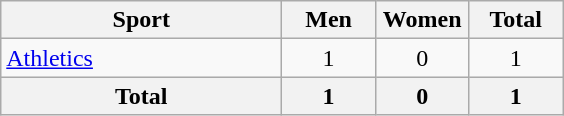<table class="wikitable sortable" style="text-align:center;">
<tr>
<th width=180>Sport</th>
<th width=55>Men</th>
<th width=55>Women</th>
<th width=55>Total</th>
</tr>
<tr>
<td align=left><a href='#'>Athletics</a></td>
<td>1</td>
<td>0</td>
<td>1</td>
</tr>
<tr>
<th>Total</th>
<th>1</th>
<th>0</th>
<th>1</th>
</tr>
</table>
